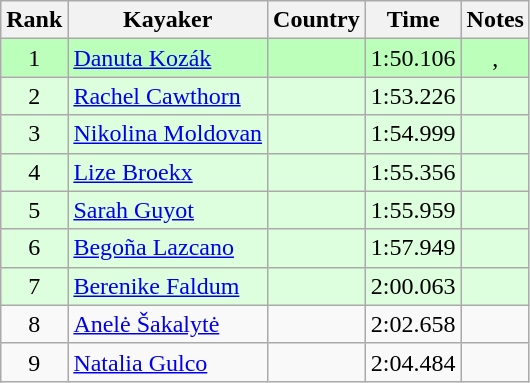<table class="wikitable" style="text-align:center">
<tr>
<th>Rank</th>
<th>Kayaker</th>
<th>Country</th>
<th>Time</th>
<th>Notes</th>
</tr>
<tr bgcolor=bbffbb>
<td>1</td>
<td align="left"><a href='#'>Danuta Kozák</a></td>
<td align="left"></td>
<td>1:50.106</td>
<td>, <strong></strong></td>
</tr>
<tr bgcolor=ddffdd>
<td>2</td>
<td align="left"><a href='#'>Rachel Cawthorn</a></td>
<td align="left"></td>
<td>1:53.226</td>
<td></td>
</tr>
<tr bgcolor=ddffdd>
<td>3</td>
<td align="left"><a href='#'>Nikolina Moldovan</a></td>
<td align="left"></td>
<td>1:54.999</td>
<td></td>
</tr>
<tr bgcolor=ddffdd>
<td>4</td>
<td align="left"><a href='#'>Lize Broekx</a></td>
<td align="left"></td>
<td>1:55.356</td>
<td></td>
</tr>
<tr bgcolor=ddffdd>
<td>5</td>
<td align="left"><a href='#'>Sarah Guyot</a></td>
<td align="left"></td>
<td>1:55.959</td>
<td></td>
</tr>
<tr bgcolor=ddffdd>
<td>6</td>
<td align="left"><a href='#'>Begoña Lazcano</a></td>
<td align="left"></td>
<td>1:57.949</td>
<td></td>
</tr>
<tr bgcolor=ddffdd>
<td>7</td>
<td align="left"><a href='#'>Berenike Faldum</a></td>
<td align="left"></td>
<td>2:00.063</td>
<td></td>
</tr>
<tr>
<td>8</td>
<td align="left"><a href='#'>Anelė Šakalytė</a></td>
<td align="left"></td>
<td>2:02.658</td>
<td></td>
</tr>
<tr>
<td>9</td>
<td align="left"><a href='#'>Natalia Gulco</a></td>
<td align="left"></td>
<td>2:04.484</td>
<td></td>
</tr>
</table>
